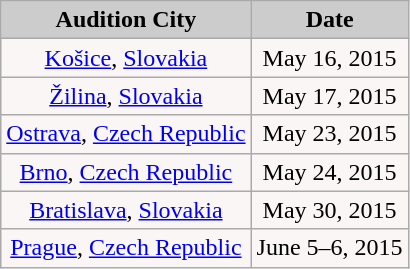<table class="wikitable">
<tr style="text-align:Center; background:#ccc;">
<td><strong>Audition City</strong></td>
<td><strong>Date</strong></td>
</tr>
<tr style="text-align:center; background:#faf6f6;">
<td><a href='#'>Košice</a>, <a href='#'>Slovakia</a></td>
<td>May 16, 2015</td>
</tr>
<tr style="text-align:center; background:#faf6f6;">
<td><a href='#'>Žilina</a>, <a href='#'>Slovakia</a></td>
<td>May 17, 2015</td>
</tr>
<tr style="text-align:center; background:#faf6f6;">
<td><a href='#'>Ostrava</a>, <a href='#'>Czech Republic</a></td>
<td>May 23, 2015</td>
</tr>
<tr style="text-align:center; background:#faf6f6;">
<td><a href='#'>Brno</a>, <a href='#'>Czech Republic</a></td>
<td>May 24, 2015</td>
</tr>
<tr style="text-align:center; background:#faf6f6;">
<td><a href='#'>Bratislava</a>, <a href='#'>Slovakia</a></td>
<td>May 30, 2015</td>
</tr>
<tr style="text-align:center; background:#faf6f6;">
<td><a href='#'>Prague</a>, <a href='#'>Czech Republic</a></td>
<td>June 5–6, 2015</td>
</tr>
</table>
